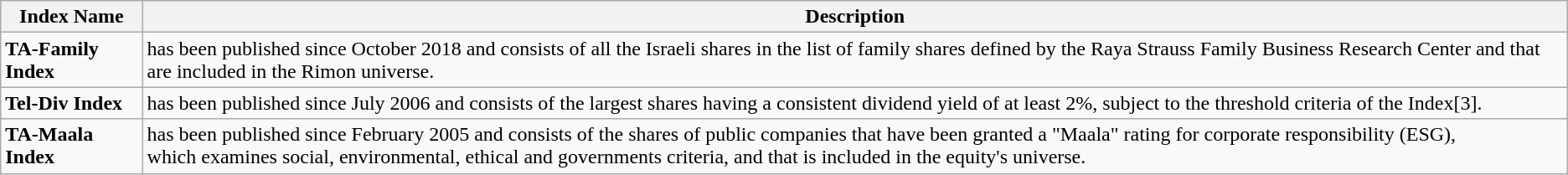<table class="wikitable sortable mw-collapsible">
<tr>
<th>Index Name</th>
<th>Description</th>
</tr>
<tr>
<td><strong>TA-Family Index</strong></td>
<td>has been published since October 2018 and consists of all the Israeli shares in the list of family shares defined by the Raya Strauss Family Business Research Center and that are included in the Rimon universe.</td>
</tr>
<tr>
<td><strong>Tel-Div Index</strong></td>
<td>has been published since July 2006 and consists of the largest shares having a consistent dividend yield of at least 2%, subject to the threshold criteria of the Index[3].</td>
</tr>
<tr>
<td><strong>TA-Maala Index</strong></td>
<td>has been published since February 2005 and consists of the shares of public companies that have been granted a "Maala" rating for corporate responsibility (ESG),<br>which examines social, environmental, ethical and governments criteria, and that is included in the equity's universe.</td>
</tr>
</table>
